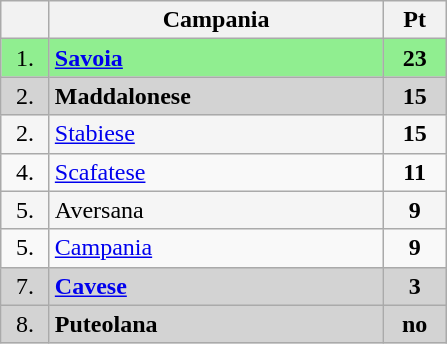<table class="wikitable" style="text-align:center">
<tr>
<th width=25></th>
<th width=215>Campania</th>
<th width=35>Pt</th>
</tr>
<tr style="background:lightgreen;">
<td>1.</td>
<td align=left><strong><a href='#'>Savoia</a></strong></td>
<td><strong>23</strong></td>
</tr>
<tr style="background:lightgray;">
<td>2.</td>
<td align=left><strong>Maddalonese</strong></td>
<td><strong>15</strong></td>
</tr>
<tr style="background:#f5f5f5;">
<td>2.</td>
<td align=left><a href='#'>Stabiese</a></td>
<td><strong>15</strong></td>
</tr>
<tr>
<td>4.</td>
<td align=left><a href='#'>Scafatese</a></td>
<td><strong>11</strong></td>
</tr>
<tr style="background:#f5f5f5;">
<td>5.</td>
<td align=left>Aversana</td>
<td><strong>9</strong></td>
</tr>
<tr>
<td>5.</td>
<td align=left><a href='#'>Campania</a></td>
<td><strong>9</strong></td>
</tr>
<tr style="background:lightgray;">
<td>7.</td>
<td align=left><strong><a href='#'>Cavese</a></strong></td>
<td><strong>3</strong></td>
</tr>
<tr style="background:lightgray;">
<td>8.</td>
<td align=left><strong>Puteolana</strong></td>
<td><strong>no</strong></td>
</tr>
</table>
